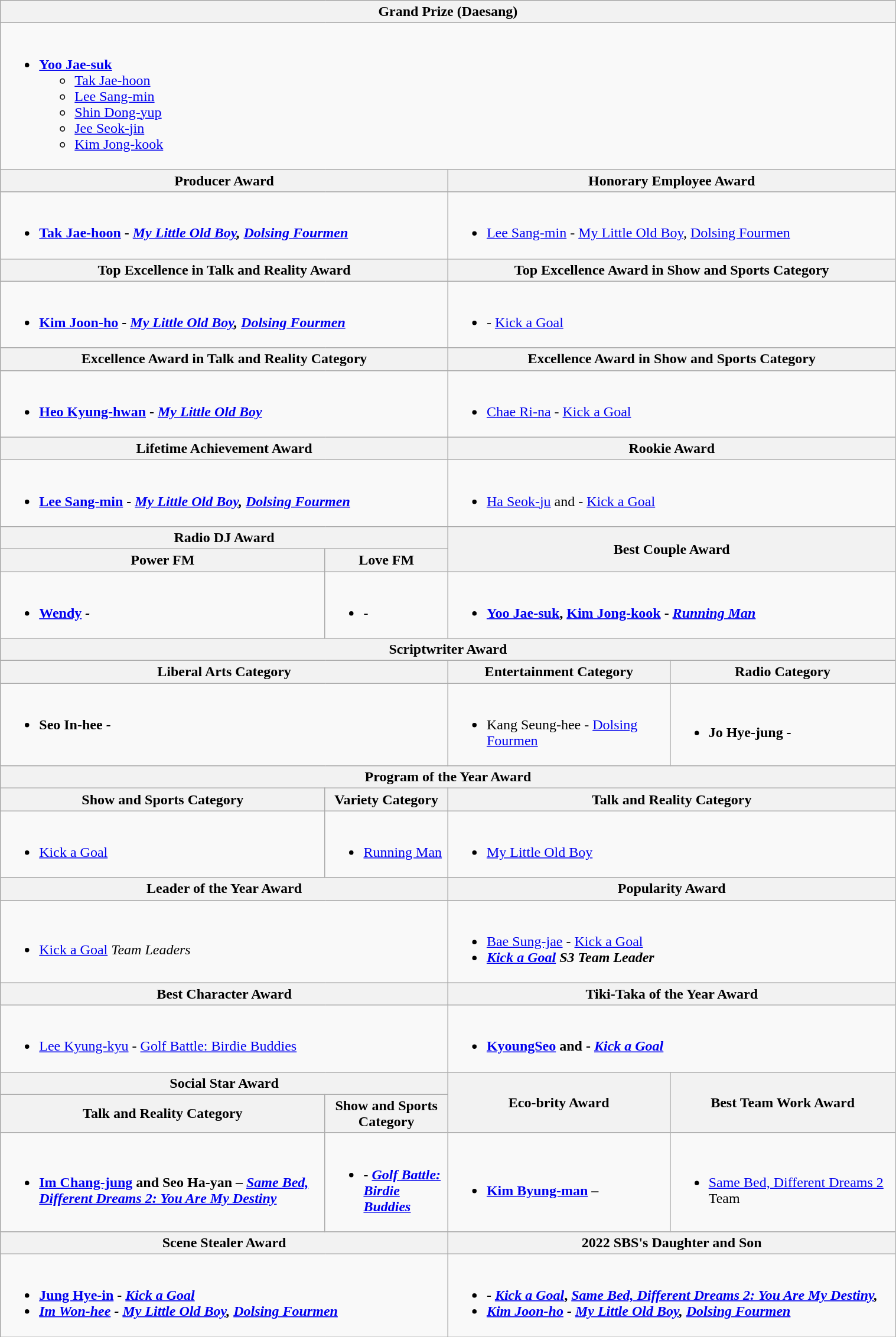<table class="wikitable" style="width:80%;">
<tr>
<th colspan="4" scope="col">Grand Prize (Daesang)</th>
</tr>
<tr>
<td colspan="4"><br><ul><li><strong><a href='#'>Yoo Jae-suk</a></strong><ul><li><a href='#'>Tak Jae-hoon</a></li><li><a href='#'>Lee Sang-min</a></li><li><a href='#'>Shin Dong-yup</a></li><li><a href='#'>Jee Seok-jin</a></li><li><a href='#'>Kim Jong-kook</a></li></ul></li></ul></td>
</tr>
<tr>
<th colspan="2" style="width:40%">Producer Award</th>
<th colspan="2" style="width:40%">Honorary Employee Award</th>
</tr>
<tr>
<td colspan="2"><br><ul><li><strong><a href='#'>Tak Jae-hoon</a> - <em><a href='#'>My Little Old Boy</a>, <a href='#'>Dolsing Fourmen</a><strong><em></li></ul></td>
<td colspan="2"><br><ul><li></strong><a href='#'>Lee Sang-min</a> - </em><a href='#'>My Little Old Boy</a>, <a href='#'>Dolsing Fourmen</a></em></strong></li></ul></td>
</tr>
<tr>
<th colspan="2" scope="col">Top Excellence in Talk and Reality Award</th>
<th colspan="2">Top Excellence Award in Show and Sports Category</th>
</tr>
<tr>
<td colspan="2" valign="top"><br><ul><li><strong><a href='#'>Kim Joon-ho</a> - <em><a href='#'>My Little Old Boy</a>, <a href='#'>Dolsing Fourmen</a><strong><em></li></ul></td>
<td colspan="2"><br><ul><li></strong> - </em><a href='#'>Kick a Goal</a></em></strong></li></ul></td>
</tr>
<tr>
<th colspan="2" scope="col">Excellence Award in Talk and Reality Category</th>
<th colspan="2">Excellence Award in Show and Sports Category</th>
</tr>
<tr>
<td colspan="2" valign="top"><br><ul><li><strong><a href='#'>Heo Kyung-hwan</a> - <em><a href='#'>My Little Old Boy</a><strong><em></li></ul></td>
<td colspan="2"><br><ul><li></strong><a href='#'>Chae Ri-na</a> - </em><a href='#'>Kick a Goal</a></em></strong></li></ul></td>
</tr>
<tr>
<th colspan="2">Lifetime Achievement Award</th>
<th colspan="2">Rookie Award</th>
</tr>
<tr>
<td colspan="2"><br><ul><li><strong><a href='#'>Lee Sang-min</a> - <em><a href='#'>My Little Old Boy</a>, <a href='#'>Dolsing Fourmen</a><strong><em></li></ul></td>
<td colspan="2"><br><ul><li></strong><a href='#'>Ha Seok-ju</a> and  - </em><a href='#'>Kick a Goal</a></em></strong></li></ul></td>
</tr>
<tr>
<th colspan="2" scope="col">Radio DJ Award</th>
<th colspan="2" rowspan="2">Best Couple Award</th>
</tr>
<tr>
<th>Power FM</th>
<th>Love FM</th>
</tr>
<tr>
<td valign="top"><br><ul><li><strong><a href='#'>Wendy</a> <em>-  <strong><em></li></ul></td>
<td><br><ul><li></strong> </em>-  </em></strong></li></ul></td>
<td colspan="2"><br><ul><li><strong><a href='#'>Yoo Jae-suk</a>, <a href='#'>Kim Jong-kook</a> - <a href='#'><em>Running Man</em></a></strong></li></ul></td>
</tr>
<tr>
<th colspan="4" scope="col">Scriptwriter Award</th>
</tr>
<tr>
<th colspan="2">Liberal Arts Category</th>
<th>Entertainment Category</th>
<th>Radio Category</th>
</tr>
<tr>
<td colspan="2" valign="top"><br><ul><li><strong>Seo In-hee <em>- <strong><em></li></ul></td>
<td><br><ul><li></strong>Kang Seung-hee </em>- <a href='#'>Dolsing Fourmen</a></em></strong></li></ul></td>
<td><br><ul><li><strong>Jo Hye-jung <em>- <strong><em></li></ul></td>
</tr>
<tr>
<th colspan="4">Program of the Year Award</th>
</tr>
<tr>
<th scope="col">Show and Sports Category</th>
<th>Variety Category</th>
<th colspan="2">Talk and Reality Category</th>
</tr>
<tr>
<td valign="top"><br><ul><li></em></strong><a href='#'>Kick a Goal</a><strong><em></li></ul></td>
<td><br><ul><li></em></strong><a href='#'>Running Man</a><strong><em></li></ul></td>
<td colspan="2"><br><ul><li></em></strong><a href='#'>My Little Old Boy</a><strong><em></li></ul></td>
</tr>
<tr>
<th colspan="2" style="width:40%">Leader of the Year Award</th>
<th colspan="2">Popularity Award</th>
</tr>
<tr>
<td colspan="2"><br><ul><li></em></strong><a href='#'>Kick a Goal</a><strong><em> </strong>Team Leaders<strong> </li></ul></td>
<td colspan="2"><br><ul><li></strong><a href='#'>Bae Sung-jae</a> - </em><a href='#'>Kick a Goal</a></em></strong></li><li><strong><em><a href='#'>Kick a Goal</a> S3<em> Team Leader<strong></li></ul></td>
</tr>
<tr>
<th colspan="2">Best Character Award</th>
<th colspan="2">Tiki-Taka of the Year Award</th>
</tr>
<tr>
<td colspan="2"><br><ul><li></strong><a href='#'>Lee Kyung-kyu</a> - </em><a href='#'>Golf Battle: Birdie Buddies</a></em></strong></li></ul></td>
<td colspan="2"><br><ul><li><strong><a href='#'>KyoungSeo</a> and  -</strong> <strong><em><a href='#'>Kick a Goal</a></em></strong></li></ul></td>
</tr>
<tr>
<th colspan="2">Social Star Award</th>
<th rowspan="2">Eco-brity Award</th>
<th rowspan="2">Best Team Work Award</th>
</tr>
<tr>
<th>Talk and Reality Category</th>
<th>Show and Sports Category</th>
</tr>
<tr>
<td><br><ul><li><strong><a href='#'>Im Chang-jung</a> and Seo Ha-yan – <em><a href='#'>Same Bed, Different Dreams 2: You Are My Destiny</a></em> </strong></li></ul></td>
<td><br><ul><li><strong> - <em><a href='#'>Golf Battle: Birdie Buddies</a></em> </strong></li></ul></td>
<td><br><ul><li><strong><a href='#'>Kim Byung-man</a> – <em><strong><em></li></ul></td>
<td><br><ul><li></em></strong><a href='#'>Same Bed, Different Dreams 2</a></em> Team</strong></li></ul></td>
</tr>
<tr>
<th colspan="2">Scene Stealer Award</th>
<th colspan="2">2022 SBS's Daughter and Son</th>
</tr>
<tr>
<td colspan="2"><br><ul><li><strong><a href='#'>Jung Hye-in</a> - <em><a href='#'>Kick a Goal</a><strong><em></li><li></strong><a href='#'>Im Won-hee</a> - </em><a href='#'>My Little Old Boy</a>, <a href='#'>Dolsing Fourmen</a></em></strong></li></ul></td>
<td colspan="2"><br><ul><li><strong> -  <em><a href='#'>Kick a Goal</a></em>, <em><a href='#'>Same Bed, Different Dreams 2: You Are My Destiny</a>, <strong><em></li><li></strong><a href='#'>Kim Joon-ho</a> - </em><a href='#'>My Little Old Boy</a>, <a href='#'>Dolsing Fourmen</a></em></strong></li></ul></td>
</tr>
</table>
